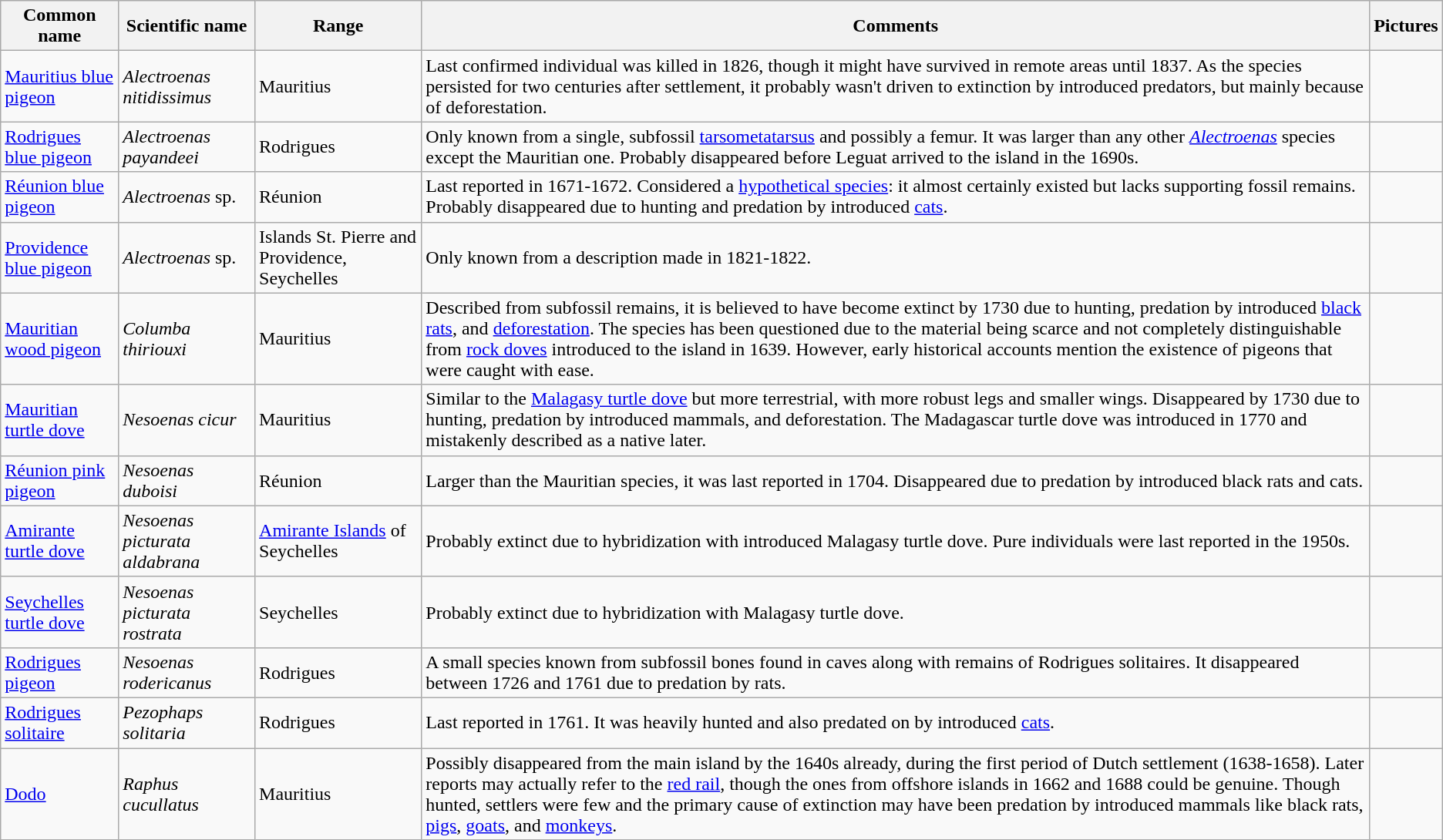<table class="wikitable sortable">
<tr>
<th>Common name</th>
<th>Scientific name</th>
<th>Range</th>
<th class="unsortable">Comments</th>
<th class="unsortable">Pictures</th>
</tr>
<tr>
<td><a href='#'>Mauritius blue pigeon</a></td>
<td><em>Alectroenas nitidissimus</em></td>
<td>Mauritius</td>
<td>Last confirmed individual was killed in 1826, though it might have survived in remote areas until 1837. As the species persisted for two centuries after settlement, it probably wasn't driven to extinction by introduced predators, but mainly because of deforestation.</td>
<td></td>
</tr>
<tr>
<td><a href='#'>Rodrigues blue pigeon</a></td>
<td><em>Alectroenas payandeei</em></td>
<td>Rodrigues</td>
<td>Only known from a single, subfossil <a href='#'>tarsometatarsus</a> and possibly a femur. It was larger than any other <em><a href='#'>Alectroenas</a></em> species except the Mauritian one. Probably disappeared before Leguat arrived to the island in the 1690s.</td>
<td></td>
</tr>
<tr>
<td><a href='#'>Réunion blue pigeon</a></td>
<td><em>Alectroenas</em> sp.</td>
<td>Réunion</td>
<td>Last reported in 1671-1672. Considered a <a href='#'>hypothetical species</a>: it almost certainly existed but lacks supporting fossil remains. Probably disappeared due to hunting and predation by introduced <a href='#'>cats</a>.</td>
<td></td>
</tr>
<tr>
<td><a href='#'>Providence blue pigeon</a></td>
<td><em>Alectroenas</em> sp.</td>
<td>Islands St. Pierre and Providence, Seychelles</td>
<td>Only known from a description made in 1821-1822.</td>
</tr>
<tr>
<td><a href='#'>Mauritian wood pigeon</a></td>
<td><em>Columba thiriouxi</em></td>
<td>Mauritius</td>
<td>Described from subfossil remains, it is believed to have become extinct by 1730 due to hunting, predation by introduced <a href='#'>black rats</a>, and <a href='#'>deforestation</a>. The species has been questioned due to the material being scarce and not completely distinguishable from <a href='#'>rock doves</a> introduced to the island in 1639. However, early historical accounts mention the existence of pigeons that were caught with ease.</td>
<td></td>
</tr>
<tr>
<td><a href='#'>Mauritian turtle dove</a></td>
<td><em>Nesoenas cicur</em></td>
<td>Mauritius</td>
<td>Similar to the <a href='#'>Malagasy turtle dove</a> but more terrestrial, with more robust legs and smaller wings. Disappeared by 1730 due to hunting, predation by introduced mammals, and deforestation. The Madagascar turtle dove was introduced in 1770 and mistakenly described as a native later.</td>
<td></td>
</tr>
<tr>
<td><a href='#'>Réunion pink pigeon</a></td>
<td><em>Nesoenas duboisi</em></td>
<td>Réunion</td>
<td>Larger than the Mauritian species, it was last reported in 1704. Disappeared due to predation by introduced black rats and cats.</td>
<td></td>
</tr>
<tr>
<td><a href='#'>Amirante turtle dove</a></td>
<td><em>Nesoenas picturata aldabrana</em></td>
<td><a href='#'>Amirante Islands</a> of Seychelles</td>
<td>Probably extinct due to hybridization with introduced Malagasy turtle dove. Pure individuals were last reported in the 1950s.</td>
<td></td>
</tr>
<tr>
<td><a href='#'>Seychelles turtle dove</a></td>
<td><em>Nesoenas picturata rostrata</em></td>
<td>Seychelles</td>
<td>Probably extinct due to hybridization with Malagasy turtle dove.</td>
<td></td>
</tr>
<tr>
<td><a href='#'>Rodrigues pigeon</a></td>
<td><em>Nesoenas rodericanus</em></td>
<td>Rodrigues</td>
<td>A small species known from subfossil bones found in caves along with remains of Rodrigues solitaires. It disappeared between 1726 and 1761 due to predation by rats.</td>
<td></td>
</tr>
<tr>
<td><a href='#'>Rodrigues solitaire</a></td>
<td><em>Pezophaps solitaria</em></td>
<td>Rodrigues</td>
<td>Last reported in 1761. It was heavily hunted and also predated on by introduced <a href='#'>cats</a>.</td>
<td></td>
</tr>
<tr>
<td><a href='#'>Dodo</a></td>
<td><em>Raphus cucullatus</em></td>
<td>Mauritius</td>
<td>Possibly disappeared from the main island by the 1640s already, during the first period of Dutch settlement (1638-1658). Later reports may actually refer to the <a href='#'>red rail</a>, though the ones from offshore islands in 1662 and 1688 could be genuine. Though hunted, settlers were few and the primary cause of extinction may have been predation by introduced mammals like black rats, <a href='#'>pigs</a>, <a href='#'>goats</a>, and <a href='#'>monkeys</a>.</td>
<td></td>
</tr>
</table>
